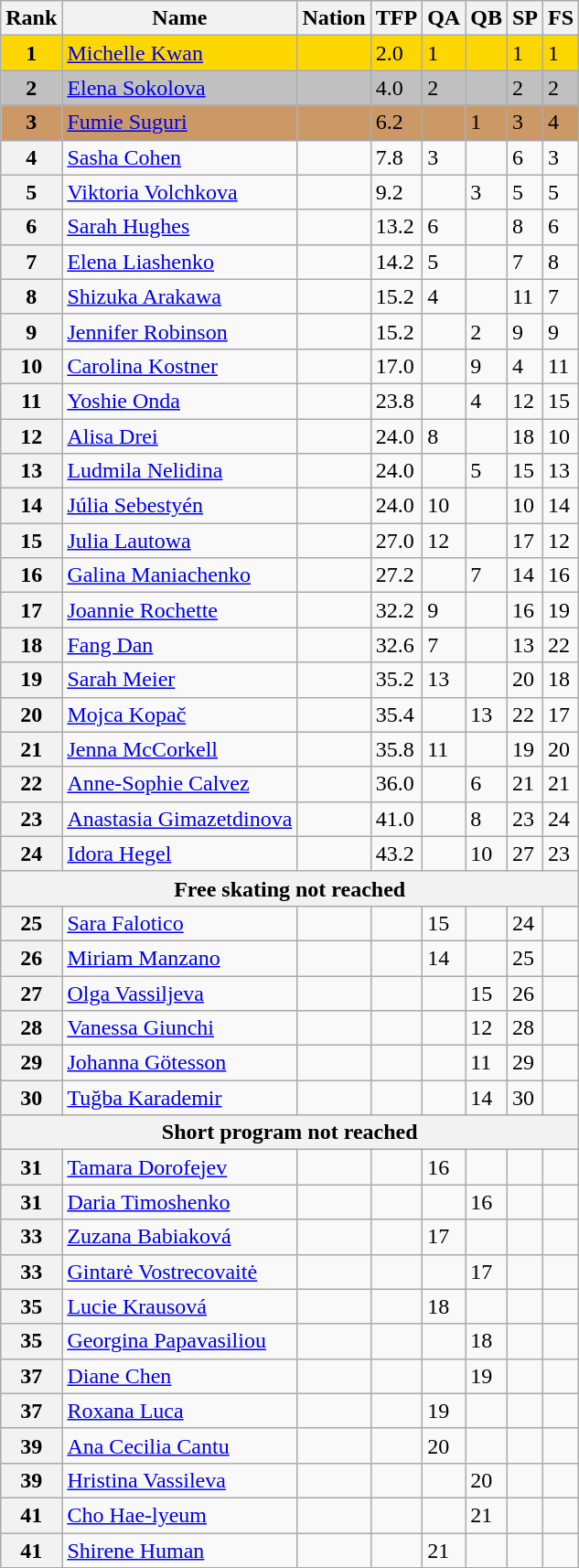<table class="wikitable">
<tr>
<th>Rank</th>
<th>Name</th>
<th>Nation</th>
<th>TFP</th>
<th>QA</th>
<th>QB</th>
<th>SP</th>
<th>FS</th>
</tr>
<tr bgcolor=gold>
<td align=center><strong>1</strong></td>
<td><a href='#'>Michelle Kwan</a></td>
<td></td>
<td>2.0</td>
<td>1</td>
<td></td>
<td>1</td>
<td>1</td>
</tr>
<tr bgcolor=silver>
<td align=center><strong>2</strong></td>
<td><a href='#'>Elena Sokolova</a></td>
<td></td>
<td>4.0</td>
<td>2</td>
<td></td>
<td>2</td>
<td>2</td>
</tr>
<tr bgcolor=cc9966>
<td align=center><strong>3</strong></td>
<td><a href='#'>Fumie Suguri</a></td>
<td></td>
<td>6.2</td>
<td></td>
<td>1</td>
<td>3</td>
<td>4</td>
</tr>
<tr>
<th>4</th>
<td><a href='#'>Sasha Cohen</a></td>
<td></td>
<td>7.8</td>
<td>3</td>
<td></td>
<td>6</td>
<td>3</td>
</tr>
<tr>
<th>5</th>
<td><a href='#'>Viktoria Volchkova</a></td>
<td></td>
<td>9.2</td>
<td></td>
<td>3</td>
<td>5</td>
<td>5</td>
</tr>
<tr>
<th>6</th>
<td><a href='#'>Sarah Hughes</a></td>
<td></td>
<td>13.2</td>
<td>6</td>
<td></td>
<td>8</td>
<td>6</td>
</tr>
<tr>
<th>7</th>
<td><a href='#'>Elena Liashenko</a></td>
<td></td>
<td>14.2</td>
<td>5</td>
<td></td>
<td>7</td>
<td>8</td>
</tr>
<tr>
<th>8</th>
<td><a href='#'>Shizuka Arakawa</a></td>
<td></td>
<td>15.2</td>
<td>4</td>
<td></td>
<td>11</td>
<td>7</td>
</tr>
<tr>
<th>9</th>
<td><a href='#'>Jennifer Robinson</a></td>
<td></td>
<td>15.2</td>
<td></td>
<td>2</td>
<td>9</td>
<td>9</td>
</tr>
<tr>
<th>10</th>
<td><a href='#'>Carolina Kostner</a></td>
<td></td>
<td>17.0</td>
<td></td>
<td>9</td>
<td>4</td>
<td>11</td>
</tr>
<tr>
<th>11</th>
<td><a href='#'>Yoshie Onda</a></td>
<td></td>
<td>23.8</td>
<td></td>
<td>4</td>
<td>12</td>
<td>15</td>
</tr>
<tr>
<th>12</th>
<td><a href='#'>Alisa Drei</a></td>
<td></td>
<td>24.0</td>
<td>8</td>
<td></td>
<td>18</td>
<td>10</td>
</tr>
<tr>
<th>13</th>
<td><a href='#'>Ludmila Nelidina</a></td>
<td></td>
<td>24.0</td>
<td></td>
<td>5</td>
<td>15</td>
<td>13</td>
</tr>
<tr>
<th>14</th>
<td><a href='#'>Júlia Sebestyén</a></td>
<td></td>
<td>24.0</td>
<td>10</td>
<td></td>
<td>10</td>
<td>14</td>
</tr>
<tr>
<th>15</th>
<td><a href='#'>Julia Lautowa</a></td>
<td></td>
<td>27.0</td>
<td>12</td>
<td></td>
<td>17</td>
<td>12</td>
</tr>
<tr>
<th>16</th>
<td><a href='#'>Galina Maniachenko</a></td>
<td></td>
<td>27.2</td>
<td></td>
<td>7</td>
<td>14</td>
<td>16</td>
</tr>
<tr>
<th>17</th>
<td><a href='#'>Joannie Rochette</a></td>
<td></td>
<td>32.2</td>
<td>9</td>
<td></td>
<td>16</td>
<td>19</td>
</tr>
<tr>
<th>18</th>
<td><a href='#'>Fang Dan</a></td>
<td></td>
<td>32.6</td>
<td>7</td>
<td></td>
<td>13</td>
<td>22</td>
</tr>
<tr>
<th>19</th>
<td><a href='#'>Sarah Meier</a></td>
<td></td>
<td>35.2</td>
<td>13</td>
<td></td>
<td>20</td>
<td>18</td>
</tr>
<tr>
<th>20</th>
<td><a href='#'>Mojca Kopač</a></td>
<td></td>
<td>35.4</td>
<td></td>
<td>13</td>
<td>22</td>
<td>17</td>
</tr>
<tr>
<th>21</th>
<td><a href='#'>Jenna McCorkell</a></td>
<td></td>
<td>35.8</td>
<td>11</td>
<td></td>
<td>19</td>
<td>20</td>
</tr>
<tr>
<th>22</th>
<td><a href='#'>Anne-Sophie Calvez</a></td>
<td></td>
<td>36.0</td>
<td></td>
<td>6</td>
<td>21</td>
<td>21</td>
</tr>
<tr>
<th>23</th>
<td><a href='#'>Anastasia Gimazetdinova</a></td>
<td></td>
<td>41.0</td>
<td></td>
<td>8</td>
<td>23</td>
<td>24</td>
</tr>
<tr>
<th>24</th>
<td><a href='#'>Idora Hegel</a></td>
<td></td>
<td>43.2</td>
<td></td>
<td>10</td>
<td>27</td>
<td>23</td>
</tr>
<tr>
<th colspan=8>Free skating not reached</th>
</tr>
<tr>
<th>25</th>
<td><a href='#'>Sara Falotico</a></td>
<td></td>
<td></td>
<td>15</td>
<td></td>
<td>24</td>
<td></td>
</tr>
<tr>
<th>26</th>
<td><a href='#'>Miriam Manzano</a></td>
<td></td>
<td></td>
<td>14</td>
<td></td>
<td>25</td>
<td></td>
</tr>
<tr>
<th>27</th>
<td><a href='#'>Olga Vassiljeva</a></td>
<td></td>
<td></td>
<td></td>
<td>15</td>
<td>26</td>
<td></td>
</tr>
<tr>
<th>28</th>
<td><a href='#'>Vanessa Giunchi</a></td>
<td></td>
<td></td>
<td></td>
<td>12</td>
<td>28</td>
<td></td>
</tr>
<tr>
<th>29</th>
<td><a href='#'>Johanna Götesson</a></td>
<td></td>
<td></td>
<td></td>
<td>11</td>
<td>29</td>
<td></td>
</tr>
<tr>
<th>30</th>
<td><a href='#'>Tuğba Karademir</a></td>
<td></td>
<td></td>
<td></td>
<td>14</td>
<td>30</td>
<td></td>
</tr>
<tr>
<th colspan=8>Short program not reached</th>
</tr>
<tr>
<th>31</th>
<td><a href='#'>Tamara Dorofejev</a></td>
<td></td>
<td></td>
<td>16</td>
<td></td>
<td></td>
<td></td>
</tr>
<tr>
<th>31</th>
<td><a href='#'>Daria Timoshenko</a></td>
<td></td>
<td></td>
<td></td>
<td>16</td>
<td></td>
<td></td>
</tr>
<tr>
<th>33</th>
<td><a href='#'>Zuzana Babiaková</a></td>
<td></td>
<td></td>
<td>17</td>
<td></td>
<td></td>
<td></td>
</tr>
<tr>
<th>33</th>
<td><a href='#'>Gintarė Vostrecovaitė</a></td>
<td></td>
<td></td>
<td></td>
<td>17</td>
<td></td>
<td></td>
</tr>
<tr>
<th>35</th>
<td><a href='#'>Lucie Krausová</a></td>
<td></td>
<td></td>
<td>18</td>
<td></td>
<td></td>
<td></td>
</tr>
<tr>
<th>35</th>
<td><a href='#'>Georgina Papavasiliou</a></td>
<td></td>
<td></td>
<td></td>
<td>18</td>
<td></td>
<td></td>
</tr>
<tr>
<th>37</th>
<td><a href='#'>Diane Chen</a></td>
<td></td>
<td></td>
<td></td>
<td>19</td>
<td></td>
<td></td>
</tr>
<tr>
<th>37</th>
<td><a href='#'>Roxana Luca</a></td>
<td></td>
<td></td>
<td>19</td>
<td></td>
<td></td>
<td></td>
</tr>
<tr>
<th>39</th>
<td><a href='#'>Ana Cecilia Cantu</a></td>
<td></td>
<td></td>
<td>20</td>
<td></td>
<td></td>
<td></td>
</tr>
<tr>
<th>39</th>
<td><a href='#'>Hristina Vassileva</a></td>
<td></td>
<td></td>
<td></td>
<td>20</td>
<td></td>
<td></td>
</tr>
<tr>
<th>41</th>
<td><a href='#'>Cho Hae-lyeum</a></td>
<td></td>
<td></td>
<td></td>
<td>21</td>
<td></td>
<td></td>
</tr>
<tr>
<th>41</th>
<td><a href='#'>Shirene Human</a></td>
<td></td>
<td></td>
<td>21</td>
<td></td>
<td></td>
<td></td>
</tr>
</table>
